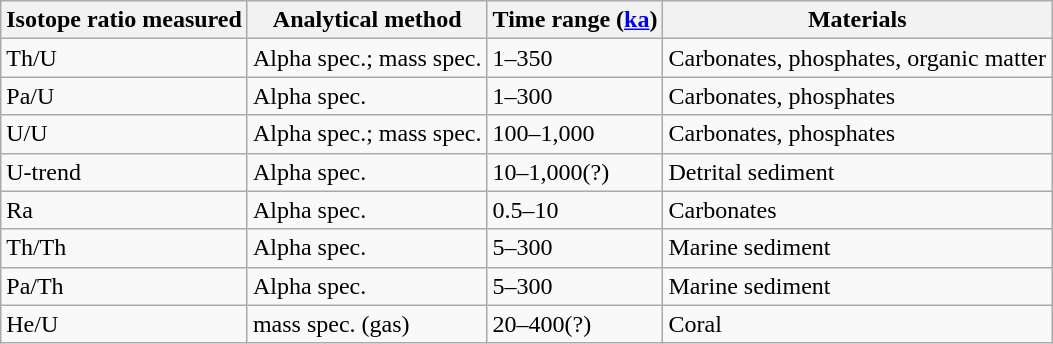<table class="wikitable">
<tr>
<th>Isotope ratio measured</th>
<th>Analytical method</th>
<th>Time range (<a href='#'>ka</a>)</th>
<th>Materials</th>
</tr>
<tr>
<td>Th/U</td>
<td>Alpha spec.; mass spec.</td>
<td>1–350</td>
<td>Carbonates, phosphates, organic matter</td>
</tr>
<tr>
<td>Pa/U</td>
<td>Alpha spec.</td>
<td>1–300</td>
<td>Carbonates, phosphates</td>
</tr>
<tr>
<td>U/U</td>
<td>Alpha spec.; mass spec.</td>
<td>100–1,000</td>
<td>Carbonates, phosphates</td>
</tr>
<tr>
<td>U-trend</td>
<td>Alpha spec.</td>
<td>10–1,000(?)</td>
<td>Detrital sediment</td>
</tr>
<tr>
<td>Ra</td>
<td>Alpha spec.</td>
<td>0.5–10</td>
<td>Carbonates</td>
</tr>
<tr>
<td>Th/Th</td>
<td>Alpha spec.</td>
<td>5–300</td>
<td>Marine sediment</td>
</tr>
<tr>
<td>Pa/Th</td>
<td>Alpha spec.</td>
<td>5–300</td>
<td>Marine sediment</td>
</tr>
<tr>
<td>He/U</td>
<td>mass spec. (gas)</td>
<td>20–400(?)</td>
<td>Coral</td>
</tr>
</table>
